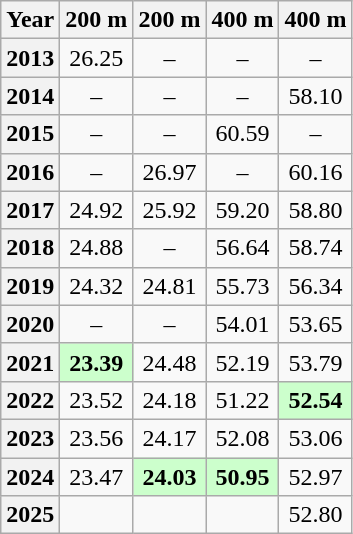<table class="wikitable" style="text-align:center;">
<tr>
<th scope="col">Year</th>
<th scope="col">200 m</th>
<th scope="col">200 m<br></th>
<th scope="col">400 m</th>
<th scope="col">400 m<br></th>
</tr>
<tr>
<th scope="row">2013</th>
<td>26.25</td>
<td>–</td>
<td>–</td>
<td>–</td>
</tr>
<tr>
<th scope="row">2014</th>
<td>–</td>
<td>–</td>
<td>–</td>
<td>58.10</td>
</tr>
<tr>
<th scope="row">2015</th>
<td>–</td>
<td>–</td>
<td>60.59</td>
<td>–</td>
</tr>
<tr>
<th scope="row">2016</th>
<td>–</td>
<td>26.97</td>
<td>–</td>
<td>60.16</td>
</tr>
<tr>
<th scope="row">2017</th>
<td>24.92</td>
<td>25.92</td>
<td>59.20</td>
<td>58.80</td>
</tr>
<tr>
<th scope="row">2018</th>
<td>24.88</td>
<td>–</td>
<td>56.64</td>
<td>58.74</td>
</tr>
<tr>
<th scope="row">2019</th>
<td>24.32</td>
<td>24.81</td>
<td>55.73</td>
<td>56.34</td>
</tr>
<tr>
<th scope="row">2020</th>
<td>–</td>
<td>–</td>
<td>54.01</td>
<td>53.65</td>
</tr>
<tr>
<th scope="row">2021</th>
<td bgcolor="#cfc"><strong>23.39</strong></td>
<td>24.48</td>
<td>52.19</td>
<td>53.79</td>
</tr>
<tr>
<th scope="row">2022</th>
<td>23.52</td>
<td>24.18</td>
<td>51.22</td>
<td bgcolor="#cfc"><strong>52.54</strong></td>
</tr>
<tr>
<th scope="row">2023</th>
<td>23.56</td>
<td>24.17</td>
<td>52.08</td>
<td>53.06</td>
</tr>
<tr>
<th scope="row">2024</th>
<td>23.47</td>
<td bgcolor="#cfc"><strong>24.03</strong></td>
<td bgcolor="#cfc"><strong>50.95</strong></td>
<td>52.97</td>
</tr>
<tr>
<th scope="row">2025</th>
<td></td>
<td></td>
<td></td>
<td>52.80</td>
</tr>
</table>
